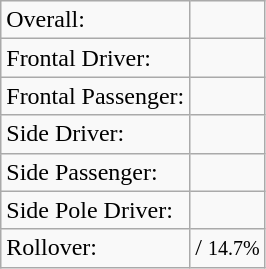<table class="wikitable">
<tr>
<td>Overall:</td>
<td></td>
</tr>
<tr>
<td>Frontal Driver:</td>
<td></td>
</tr>
<tr>
<td>Frontal Passenger:</td>
<td></td>
</tr>
<tr>
<td>Side Driver:</td>
<td></td>
</tr>
<tr>
<td>Side Passenger:</td>
<td></td>
</tr>
<tr>
<td>Side Pole Driver:</td>
<td></td>
</tr>
<tr>
<td>Rollover:</td>
<td> / <small>14.7%</small></td>
</tr>
</table>
